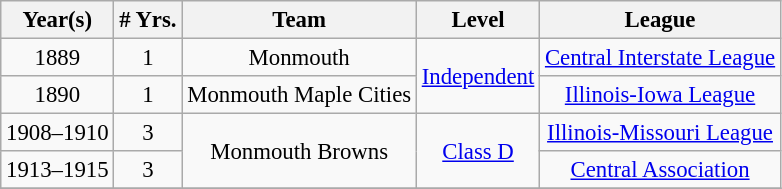<table class="wikitable" style="text-align:center; font-size: 95%;">
<tr>
<th>Year(s)</th>
<th># Yrs.</th>
<th>Team</th>
<th>Level</th>
<th>League</th>
</tr>
<tr>
<td>1889</td>
<td>1</td>
<td>Monmouth</td>
<td rowspan=2><a href='#'>Independent</a></td>
<td><a href='#'>Central Interstate League</a></td>
</tr>
<tr>
<td>1890</td>
<td>1</td>
<td>Monmouth Maple Cities</td>
<td><a href='#'>Illinois-Iowa League</a></td>
</tr>
<tr>
<td>1908–1910</td>
<td>3</td>
<td rowspan=2>Monmouth Browns</td>
<td rowspan=2><a href='#'>Class D</a></td>
<td><a href='#'>Illinois-Missouri League</a></td>
</tr>
<tr>
<td>1913–1915</td>
<td>3</td>
<td><a href='#'>Central Association</a></td>
</tr>
<tr>
</tr>
</table>
